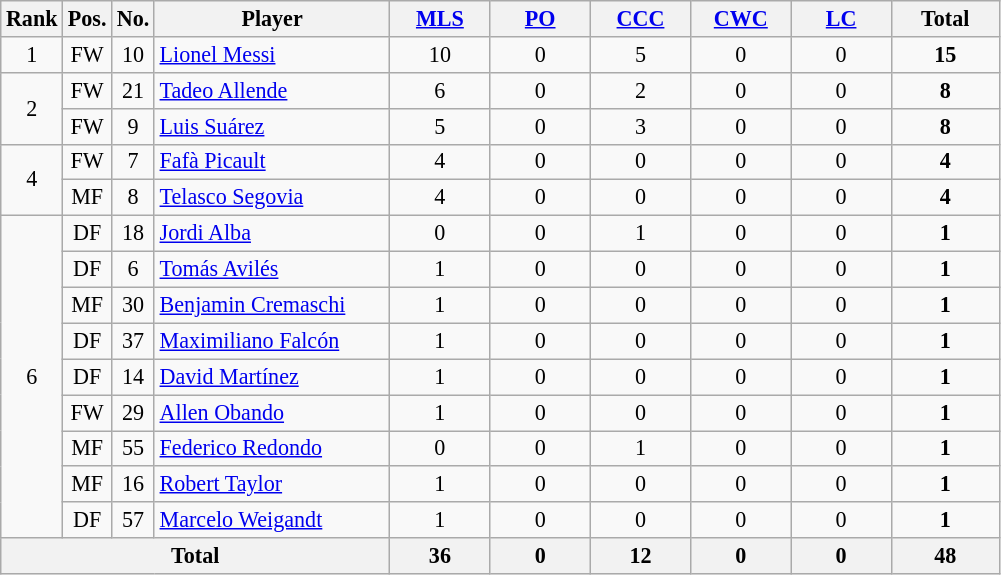<table class="wikitable sortable nowrap" style="text-align:center; font-size:92%;">
<tr>
<th>Rank</th>
<th>Pos.</th>
<th>No.</th>
<th width=150>Player</th>
<th width=60><a href='#'>MLS</a></th>
<th width=60><a href='#'>PO</a></th>
<th width=60><a href='#'>CCC</a></th>
<th width=60><a href='#'>CWC</a></th>
<th width=60><a href='#'>LC</a></th>
<th width=65>Total</th>
</tr>
<tr>
<td>1</td>
<td>FW</td>
<td>10</td>
<td style="text-align:left"> <a href='#'>Lionel Messi</a></td>
<td>10</td>
<td>0</td>
<td>5</td>
<td>0</td>
<td>0</td>
<td><strong>15</strong></td>
</tr>
<tr>
<td rowspan="2">2</td>
<td>FW</td>
<td>21</td>
<td style="text-align:left"> <a href='#'>Tadeo Allende</a></td>
<td>6</td>
<td>0</td>
<td>2</td>
<td>0</td>
<td>0</td>
<td><strong>8</strong></td>
</tr>
<tr>
<td>FW</td>
<td>9</td>
<td style="text-align:left"> <a href='#'>Luis Suárez</a></td>
<td>5</td>
<td>0</td>
<td>3</td>
<td>0</td>
<td>0</td>
<td><strong>8</strong></td>
</tr>
<tr>
<td rowspan="2">4</td>
<td>FW</td>
<td>7</td>
<td style="text-align:left"> <a href='#'>Fafà Picault</a></td>
<td>4</td>
<td>0</td>
<td>0</td>
<td>0</td>
<td>0</td>
<td><strong>4</strong></td>
</tr>
<tr>
<td>MF</td>
<td>8</td>
<td style="text-align:left"> <a href='#'>Telasco Segovia</a></td>
<td>4</td>
<td>0</td>
<td>0</td>
<td>0</td>
<td>0</td>
<td><strong>4</strong></td>
</tr>
<tr>
<td rowspan="9">6</td>
<td>DF</td>
<td>18</td>
<td style="text-align:left"> <a href='#'>Jordi Alba</a></td>
<td>0</td>
<td>0</td>
<td>1</td>
<td>0</td>
<td>0</td>
<td><strong>1</strong></td>
</tr>
<tr>
<td>DF</td>
<td>6</td>
<td style="text-align:left"> <a href='#'>Tomás Avilés</a></td>
<td>1</td>
<td>0</td>
<td>0</td>
<td>0</td>
<td>0</td>
<td><strong>1</strong></td>
</tr>
<tr>
<td>MF</td>
<td>30</td>
<td style="text-align:left"> <a href='#'>Benjamin Cremaschi</a></td>
<td>1</td>
<td>0</td>
<td>0</td>
<td>0</td>
<td>0</td>
<td><strong>1</strong></td>
</tr>
<tr>
<td>DF</td>
<td>37</td>
<td style="text-align:left"> <a href='#'>Maximiliano Falcón</a></td>
<td>1</td>
<td>0</td>
<td>0</td>
<td>0</td>
<td>0</td>
<td><strong>1</strong></td>
</tr>
<tr>
<td>DF</td>
<td>14</td>
<td style="text-align:left"> <a href='#'>David Martínez</a></td>
<td>1</td>
<td>0</td>
<td>0</td>
<td>0</td>
<td>0</td>
<td><strong>1</strong></td>
</tr>
<tr>
<td>FW</td>
<td>29</td>
<td style="text-align:left"> <a href='#'>Allen Obando</a></td>
<td>1</td>
<td>0</td>
<td>0</td>
<td>0</td>
<td>0</td>
<td><strong>1</strong></td>
</tr>
<tr>
<td>MF</td>
<td>55</td>
<td style="text-align:left"> <a href='#'>Federico Redondo</a></td>
<td>0</td>
<td>0</td>
<td>1</td>
<td>0</td>
<td>0</td>
<td><strong>1</strong></td>
</tr>
<tr>
<td>MF</td>
<td>16</td>
<td style="text-align:left"> <a href='#'>Robert Taylor</a></td>
<td>1</td>
<td>0</td>
<td>0</td>
<td>0</td>
<td>0</td>
<td><strong>1</strong></td>
</tr>
<tr>
<td>DF</td>
<td>57</td>
<td style="text-align:left"> <a href='#'>Marcelo Weigandt</a></td>
<td>1</td>
<td>0</td>
<td>0</td>
<td>0</td>
<td>0</td>
<td><strong>1</strong></td>
</tr>
<tr>
<th colspan="4">Total</th>
<th>36</th>
<th>0</th>
<th>12</th>
<th>0</th>
<th>0</th>
<th>48</th>
</tr>
</table>
